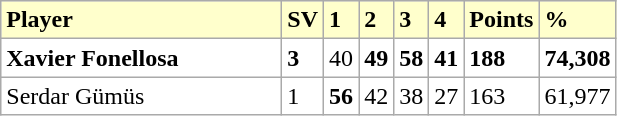<table class="wikitable">
<tr bgcolor="#ffffcc">
<td width=180><strong>Player</strong></td>
<td><strong>SV</strong></td>
<td><strong>1</strong></td>
<td><strong>2</strong></td>
<td><strong>3</strong></td>
<td><strong>4</strong></td>
<td><strong>Points</strong></td>
<td><strong>%</strong></td>
</tr>
<tr bgcolor="FFFFFF">
<td> <strong>Xavier Fonellosa</strong></td>
<td><strong>3</strong></td>
<td>40</td>
<td><strong>49</strong></td>
<td><strong>58</strong></td>
<td><strong>41</strong></td>
<td><strong>188</strong></td>
<td><strong>74,308</strong></td>
</tr>
<tr bgcolor="FFFFFF">
<td> Serdar Gümüs</td>
<td>1</td>
<td><strong>56</strong></td>
<td>42</td>
<td>38</td>
<td>27</td>
<td>163</td>
<td>61,977</td>
</tr>
</table>
